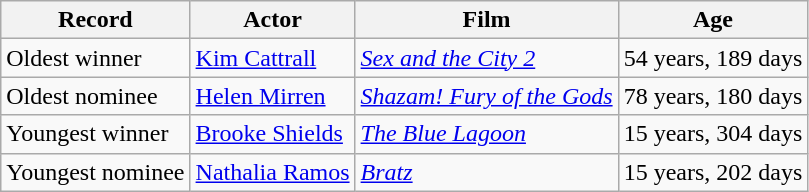<table class="wikitable">
<tr>
<th scope="col">Record</th>
<th scope="col">Actor</th>
<th>Film</th>
<th scope="col">Age</th>
</tr>
<tr>
<td>Oldest winner</td>
<td><a href='#'>Kim Cattrall</a></td>
<td><em><a href='#'>Sex and the City 2</a></em></td>
<td>54 years, 189 days</td>
</tr>
<tr>
<td>Oldest nominee</td>
<td><a href='#'>Helen Mirren</a></td>
<td><em><a href='#'>Shazam! Fury of the Gods</a></em></td>
<td>78 years, 180 days</td>
</tr>
<tr>
<td>Youngest winner</td>
<td><a href='#'>Brooke Shields</a></td>
<td><em><a href='#'>The Blue Lagoon</a></em></td>
<td>15 years, 304 days</td>
</tr>
<tr>
<td>Youngest nominee</td>
<td><a href='#'>Nathalia Ramos</a></td>
<td><em><a href='#'>Bratz</a></em></td>
<td>15 years, 202 days</td>
</tr>
</table>
